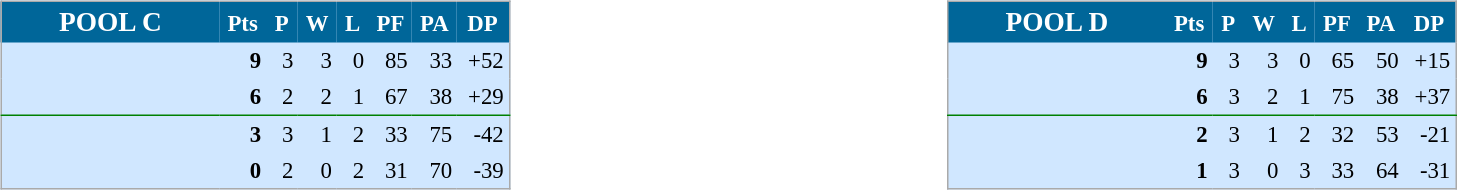<table width="100%" align=center>
<tr>
<td valign="top" width="50%"><br><table align=center cellpadding="3" cellspacing="0" style="background: #D0E7FF; border: 1px #aaa solid; border-collapse: collapse; font-size: 95%;" width=340>
<tr bgcolor=#006699 style="color:white;">
<th width=34% style=font-size:120%><strong>POOL C</strong></th>
<th width=5%>Pts</th>
<th width=5%>P</th>
<th width=5%>W</th>
<th width=5%>L</th>
<th width=5%>PF</th>
<th width=5%>PA</th>
<th width=5%>DP</th>
</tr>
<tr align=right>
<td align=left><strong></strong></td>
<td><strong>9</strong></td>
<td>3</td>
<td>3</td>
<td>0</td>
<td>85</td>
<td>33</td>
<td>+52</td>
</tr>
<tr align=right style="border-bottom:1px solid green;">
<td align=left><strong></strong></td>
<td><strong>6</strong></td>
<td>2</td>
<td>2</td>
<td>1</td>
<td>67</td>
<td>38</td>
<td>+29</td>
</tr>
<tr align=right>
<td align=left></td>
<td><strong>3</strong></td>
<td>3</td>
<td>1</td>
<td>2</td>
<td>33</td>
<td>75</td>
<td>-42</td>
</tr>
<tr align=right>
<td align=left></td>
<td><strong>0</strong></td>
<td>2</td>
<td>0</td>
<td>2</td>
<td>31</td>
<td>70</td>
<td>-39</td>
</tr>
</table>
</td>
<td valign="top" width="50%"><br><table align=center cellpadding="3" cellspacing="0" style="background: #D0E7FF; border: 1px #aaa solid; border-collapse: collapse; font-size:95%;" width=340>
<tr bgcolor=#006699 style="color:white;">
<th width=34% style=font-size:120%><strong>POOL D</strong></th>
<th width=5%>Pts</th>
<th width=5%>P</th>
<th width=5%>W</th>
<th width=5%>L</th>
<th width=5%>PF</th>
<th width=5%>PA</th>
<th width=5%>DP</th>
</tr>
<tr align=right>
<td align=left><strong></strong></td>
<td><strong>9</strong></td>
<td>3</td>
<td>3</td>
<td>0</td>
<td>65</td>
<td>50</td>
<td>+15</td>
</tr>
<tr align=right style="border-bottom:1px solid green;">
<td align=left><strong></strong></td>
<td><strong>6</strong></td>
<td>3</td>
<td>2</td>
<td>1</td>
<td>75</td>
<td>38</td>
<td>+37</td>
</tr>
<tr align=right>
<td align=left></td>
<td><strong>2</strong></td>
<td>3</td>
<td>1</td>
<td>2</td>
<td>32</td>
<td>53</td>
<td>-21</td>
</tr>
<tr align=right>
<td align=left></td>
<td><strong>1</strong></td>
<td>3</td>
<td>0</td>
<td>3</td>
<td>33</td>
<td>64</td>
<td>-31</td>
</tr>
</table>
</td>
</tr>
</table>
